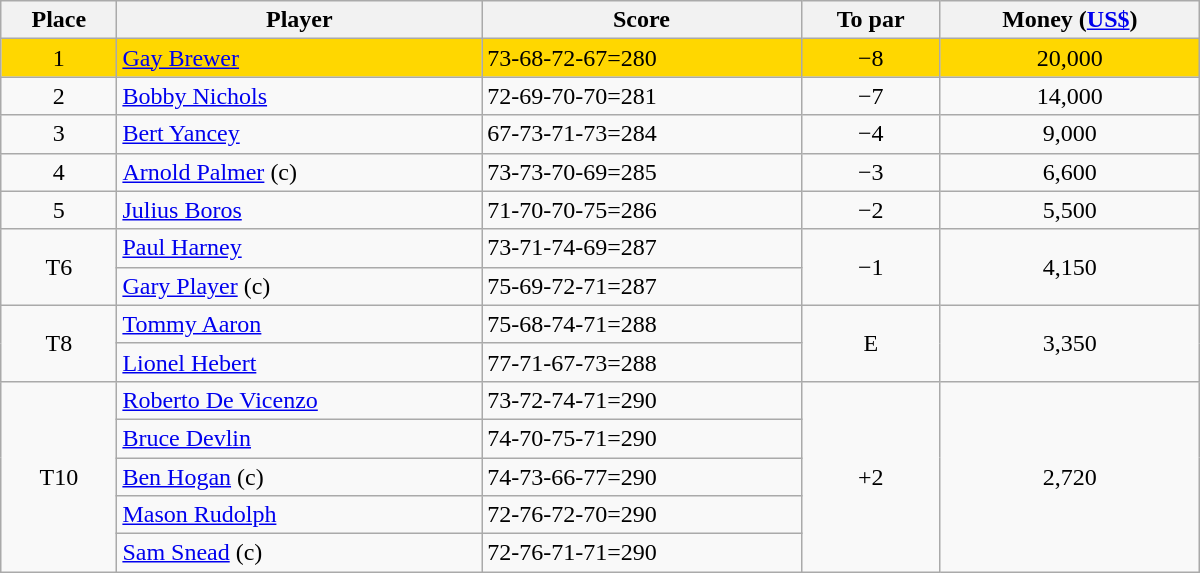<table class="wikitable" style="width:50em; margin-bottom:0">
<tr>
<th>Place</th>
<th>Player</th>
<th>Score</th>
<th>To par</th>
<th>Money (<a href='#'>US$</a>)</th>
</tr>
<tr style="background:gold">
<td align=center>1</td>
<td> <a href='#'>Gay Brewer</a></td>
<td>73-68-72-67=280</td>
<td align=center>−8</td>
<td align=center>20,000</td>
</tr>
<tr>
<td align=center>2</td>
<td> <a href='#'>Bobby Nichols</a></td>
<td>72-69-70-70=281</td>
<td align=center>−7</td>
<td align=center>14,000</td>
</tr>
<tr>
<td align=center>3</td>
<td> <a href='#'>Bert Yancey</a></td>
<td>67-73-71-73=284</td>
<td align=center>−4</td>
<td align=center>9,000</td>
</tr>
<tr>
<td align=center>4</td>
<td> <a href='#'>Arnold Palmer</a> (c)</td>
<td>73-73-70-69=285</td>
<td align=center>−3</td>
<td align=center>6,600</td>
</tr>
<tr>
<td align=center>5</td>
<td> <a href='#'>Julius Boros</a></td>
<td>71-70-70-75=286</td>
<td align=center>−2</td>
<td align=center>5,500</td>
</tr>
<tr>
<td rowspan=2 align=center>T6</td>
<td> <a href='#'>Paul Harney</a></td>
<td>73-71-74-69=287</td>
<td rowspan=2 align=center>−1</td>
<td rowspan=2 align=center>4,150</td>
</tr>
<tr>
<td> <a href='#'>Gary Player</a> (c)</td>
<td>75-69-72-71=287</td>
</tr>
<tr>
<td rowspan=2 align=center>T8</td>
<td> <a href='#'>Tommy Aaron</a></td>
<td>75-68-74-71=288</td>
<td rowspan=2 align=center>E</td>
<td rowspan=2 align=center>3,350</td>
</tr>
<tr>
<td> <a href='#'>Lionel Hebert</a></td>
<td>77-71-67-73=288</td>
</tr>
<tr>
<td rowspan=5 align=center>T10</td>
<td> <a href='#'>Roberto De Vicenzo</a></td>
<td>73-72-74-71=290</td>
<td rowspan=5 align=center>+2</td>
<td rowspan=5 align=center>2,720</td>
</tr>
<tr>
<td> <a href='#'>Bruce Devlin</a></td>
<td>74-70-75-71=290</td>
</tr>
<tr>
<td> <a href='#'>Ben Hogan</a> (c)</td>
<td>74-73-66-77=290</td>
</tr>
<tr>
<td> <a href='#'>Mason Rudolph</a></td>
<td>72-76-72-70=290</td>
</tr>
<tr>
<td> <a href='#'>Sam Snead</a> (c)</td>
<td>72-76-71-71=290</td>
</tr>
</table>
